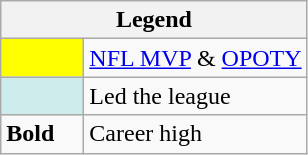<table class="wikitable">
<tr>
<th colspan="2">Legend</th>
</tr>
<tr>
<td style="background:#ffff00;width:3em"></td>
<td><a href='#'>NFL MVP</a> & <a href='#'>OPOTY</a></td>
</tr>
<tr>
<td style="background:#cfecec;width:3em"></td>
<td>Led the league</td>
</tr>
<tr>
<td><strong>Bold</strong></td>
<td>Career high</td>
</tr>
</table>
